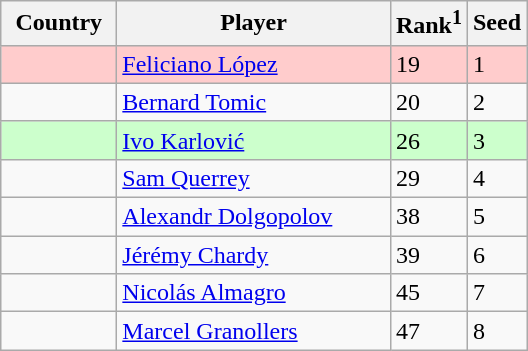<table class="sortable wikitable">
<tr>
<th width="70">Country</th>
<th width="175">Player</th>
<th>Rank<sup>1</sup></th>
<th>Seed</th>
</tr>
<tr style="background:#fcc;">
<td></td>
<td><a href='#'>Feliciano López</a></td>
<td>19</td>
<td>1</td>
</tr>
<tr>
<td></td>
<td><a href='#'>Bernard Tomic</a></td>
<td>20</td>
<td>2</td>
</tr>
<tr style="background:#cfc;">
<td></td>
<td><a href='#'>Ivo Karlović</a></td>
<td>26</td>
<td>3</td>
</tr>
<tr>
<td></td>
<td><a href='#'>Sam Querrey</a></td>
<td>29</td>
<td>4</td>
</tr>
<tr>
<td></td>
<td><a href='#'>Alexandr Dolgopolov</a></td>
<td>38</td>
<td>5</td>
</tr>
<tr>
<td></td>
<td><a href='#'>Jérémy Chardy</a></td>
<td>39</td>
<td>6</td>
</tr>
<tr>
<td></td>
<td><a href='#'>Nicolás Almagro</a></td>
<td>45</td>
<td>7</td>
</tr>
<tr>
<td></td>
<td><a href='#'>Marcel Granollers</a></td>
<td>47</td>
<td>8</td>
</tr>
</table>
